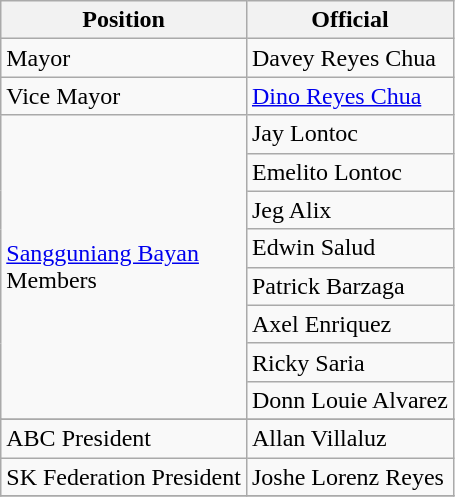<table class="wikitable">
<tr>
<th>Position</th>
<th>Official</th>
</tr>
<tr>
<td>Mayor</td>
<td>Davey Reyes Chua</td>
</tr>
<tr>
<td>Vice Mayor</td>
<td><a href='#'>Dino Reyes Chua</a></td>
</tr>
<tr>
<td rowspan=8><a href='#'>Sangguniang Bayan</a> <br> Members <br></td>
<td>Jay Lontoc</td>
</tr>
<tr>
<td>Emelito Lontoc</td>
</tr>
<tr>
<td>Jeg Alix</td>
</tr>
<tr>
<td>Edwin Salud</td>
</tr>
<tr>
<td>Patrick Barzaga</td>
</tr>
<tr>
<td>Axel Enriquez</td>
</tr>
<tr>
<td>Ricky Saria</td>
</tr>
<tr>
<td>Donn Louie Alvarez</td>
</tr>
<tr>
</tr>
<tr>
<td rowspan=1>ABC President</td>
<td>Allan Villaluz</td>
</tr>
<tr>
<td rowspan=1>SK Federation President</td>
<td>Joshe Lorenz Reyes</td>
</tr>
<tr>
</tr>
</table>
